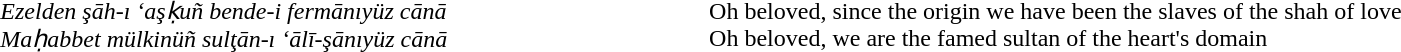<table align=left border=0 cellpadding=2 cellspacing=0 width="98%">
<tr>
<td>     </td>
<td><em>Ezelden şāh-ı ‘aşḳuñ bende-i fermānıyüz cānā<br>Maḥabbet mülkinüñ sulţān-ı ‘ālī-şānıyüz cānā</em></td>
<td>Oh beloved, since the origin we have been the slaves of the shah of love<br>Oh beloved, we are the famed sultan of the heart's domain</td>
</tr>
</table>
